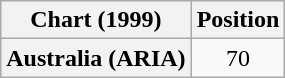<table class="wikitable plainrowheaders" style="text-align:center">
<tr>
<th>Chart (1999)</th>
<th>Position</th>
</tr>
<tr>
<th scope="row">Australia (ARIA)</th>
<td>70</td>
</tr>
</table>
